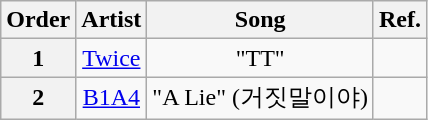<table class="wikitable" style="text-align:center;">
<tr>
<th>Order</th>
<th>Artist</th>
<th>Song</th>
<th>Ref.</th>
</tr>
<tr>
<th>1</th>
<td><a href='#'>Twice</a></td>
<td>"TT"</td>
<td></td>
</tr>
<tr>
<th>2</th>
<td><a href='#'>B1A4</a></td>
<td>"A Lie" (거짓말이야)</td>
<td></td>
</tr>
</table>
